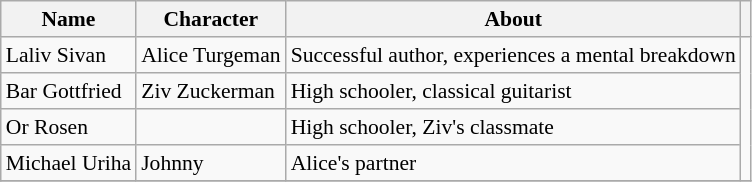<table class="wikitable sortable" style="font-size:90%; line-height:1.2">
<tr>
<th>Name</th>
<th>Character</th>
<th>About</th>
<th></th>
</tr>
<tr>
<td>Laliv Sivan</td>
<td>Alice Turgeman</td>
<td>Successful author, experiences a mental breakdown</td>
<td rowspan="4"></td>
</tr>
<tr>
<td>Bar Gottfried</td>
<td>Ziv Zuckerman</td>
<td>High schooler, classical guitarist</td>
</tr>
<tr>
<td>Or Rosen</td>
<td></td>
<td>High schooler, Ziv's classmate</td>
</tr>
<tr>
<td>Michael Uriha</td>
<td>Johnny</td>
<td>Alice's partner</td>
</tr>
<tr>
</tr>
</table>
